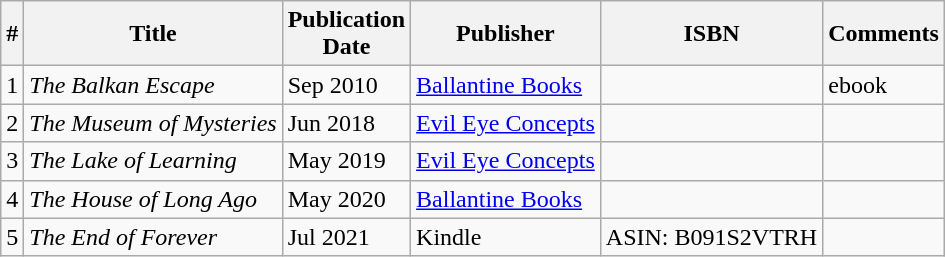<table class="wikitable">
<tr>
<th>#</th>
<th>Title</th>
<th>Publication<br>Date</th>
<th>Publisher</th>
<th>ISBN</th>
<th>Comments</th>
</tr>
<tr>
<td>1</td>
<td><em>The Balkan Escape</em></td>
<td>Sep 2010</td>
<td><a href='#'>Ballantine Books</a></td>
<td></td>
<td>ebook</td>
</tr>
<tr>
<td>2</td>
<td><em>The Museum of Mysteries</em></td>
<td>Jun 2018</td>
<td><a href='#'>Evil Eye Concepts</a></td>
<td></td>
<td></td>
</tr>
<tr>
<td>3</td>
<td><em>The Lake of Learning</em></td>
<td>May 2019</td>
<td><a href='#'>Evil Eye Concepts</a></td>
<td></td>
<td></td>
</tr>
<tr>
<td>4</td>
<td><em>The House of Long Ago</em></td>
<td>May 2020</td>
<td><a href='#'>Ballantine Books</a></td>
<td></td>
<td></td>
</tr>
<tr>
<td>5</td>
<td><em>The End of Forever</em></td>
<td>Jul 2021</td>
<td>Kindle</td>
<td>ASIN: B091S2VTRH<br></td>
<td></td>
</tr>
</table>
